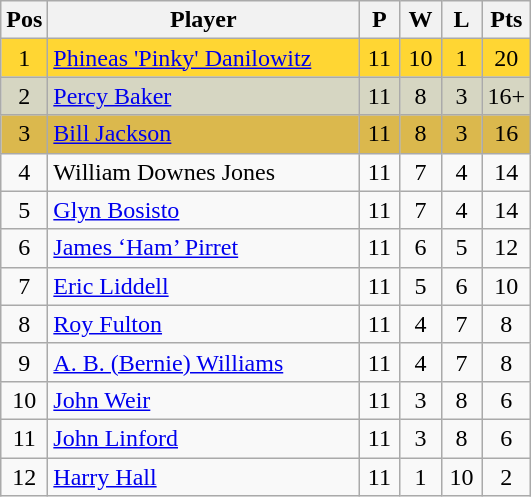<table class="wikitable" style="font-size: 100%">
<tr>
<th scope="col" width=20>Pos</th>
<th scope="col" width=200>Player</th>
<th scope="col" width=20>P</th>
<th scope="col" width=20>W</th>
<th scope="col" width=20>L</th>
<th scope="col" width=20>Pts</th>
</tr>
<tr align=center style="background: #FFD633;">
<td>1</td>
<td align="left"> <a href='#'>Phineas 'Pinky' Danilowitz</a></td>
<td>11</td>
<td>10</td>
<td>1</td>
<td>20</td>
</tr>
<tr align=center style="background: #D6D6C2;">
<td>2</td>
<td align="left"> <a href='#'>Percy Baker</a></td>
<td>11</td>
<td>8</td>
<td>3</td>
<td>16+</td>
</tr>
<tr align=center style="background: #DBB84D;">
<td>3</td>
<td align="left"> <a href='#'>Bill Jackson</a></td>
<td>11</td>
<td>8</td>
<td>3</td>
<td>16</td>
</tr>
<tr align=center>
<td>4</td>
<td align="left"> William Downes Jones</td>
<td>11</td>
<td>7</td>
<td>4</td>
<td>14</td>
</tr>
<tr align=center>
<td>5</td>
<td align="left"> <a href='#'>Glyn Bosisto</a></td>
<td>11</td>
<td>7</td>
<td>4</td>
<td>14</td>
</tr>
<tr align=center>
<td>6</td>
<td align="left"> <a href='#'>James ‘Ham’ Pirret</a></td>
<td>11</td>
<td>6</td>
<td>5</td>
<td>12</td>
</tr>
<tr align=center>
<td>7</td>
<td align="left"> <a href='#'>Eric Liddell</a></td>
<td>11</td>
<td>5</td>
<td>6</td>
<td>10</td>
</tr>
<tr align=center>
<td>8</td>
<td align="left"> <a href='#'>Roy Fulton</a></td>
<td>11</td>
<td>4</td>
<td>7</td>
<td>8</td>
</tr>
<tr align=center>
<td>9</td>
<td align="left"> <a href='#'>A. B. (Bernie) Williams</a></td>
<td>11</td>
<td>4</td>
<td>7</td>
<td>8</td>
</tr>
<tr align=center>
<td>10</td>
<td align="left"> <a href='#'>John Weir</a></td>
<td>11</td>
<td>3</td>
<td>8</td>
<td>6</td>
</tr>
<tr align=center>
<td>11</td>
<td align="left"> <a href='#'>John Linford</a></td>
<td>11</td>
<td>3</td>
<td>8</td>
<td>6</td>
</tr>
<tr align=center>
<td>12</td>
<td align="left"> <a href='#'>Harry Hall</a></td>
<td>11</td>
<td>1</td>
<td>10</td>
<td>2</td>
</tr>
</table>
